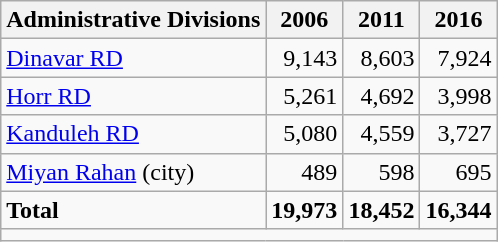<table class="wikitable">
<tr>
<th>Administrative Divisions</th>
<th>2006</th>
<th>2011</th>
<th>2016</th>
</tr>
<tr>
<td><a href='#'>Dinavar RD</a></td>
<td style="text-align: right;">9,143</td>
<td style="text-align: right;">8,603</td>
<td style="text-align: right;">7,924</td>
</tr>
<tr>
<td><a href='#'>Horr RD</a></td>
<td style="text-align: right;">5,261</td>
<td style="text-align: right;">4,692</td>
<td style="text-align: right;">3,998</td>
</tr>
<tr>
<td><a href='#'>Kanduleh RD</a></td>
<td style="text-align: right;">5,080</td>
<td style="text-align: right;">4,559</td>
<td style="text-align: right;">3,727</td>
</tr>
<tr>
<td><a href='#'>Miyan Rahan</a> (city)</td>
<td style="text-align: right;">489</td>
<td style="text-align: right;">598</td>
<td style="text-align: right;">695</td>
</tr>
<tr>
<td><strong>Total</strong></td>
<td style="text-align: right;"><strong>19,973</strong></td>
<td style="text-align: right;"><strong>18,452</strong></td>
<td style="text-align: right;"><strong>16,344</strong></td>
</tr>
<tr>
<td colspan=4></td>
</tr>
</table>
